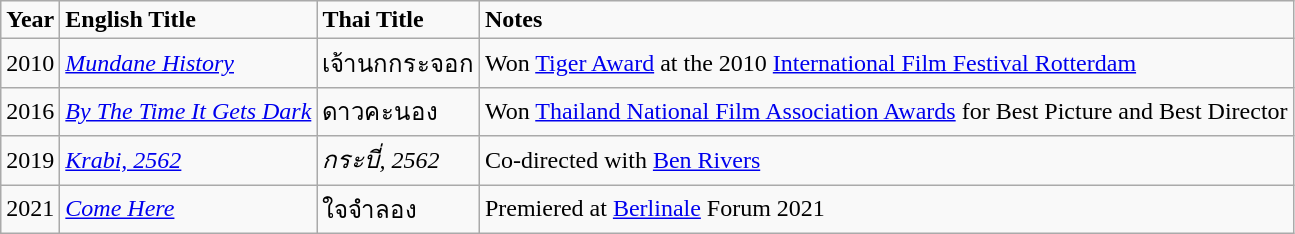<table class="wikitable">
<tr>
<td valign="top" align="left"><strong>Year</strong></td>
<td><strong>English Title</strong></td>
<td><strong>Thai Title</strong></td>
<td><strong>Notes</strong></td>
</tr>
<tr>
<td>2010</td>
<td><em><a href='#'>Mundane History</a></em></td>
<td>เจ้านกกระจอก</td>
<td>Won <a href='#'>Tiger Award</a> at the 2010 <a href='#'>International Film Festival Rotterdam</a></td>
</tr>
<tr>
<td>2016</td>
<td><em><a href='#'>By The Time It Gets Dark</a></em></td>
<td>ดาวคะนอง</td>
<td>Won <a href='#'>Thailand National Film Association Awards</a> for Best Picture and Best Director</td>
</tr>
<tr>
<td>2019</td>
<td><em><a href='#'>Krabi, 2562</a></em></td>
<td><em>กระบี่, 2562</em></td>
<td>Co-directed with <a href='#'>Ben Rivers</a></td>
</tr>
<tr>
<td>2021</td>
<td><em><a href='#'>Come Here</a></em></td>
<td>ใจจำลอง</td>
<td>Premiered at <a href='#'>Berlinale</a> Forum 2021</td>
</tr>
</table>
